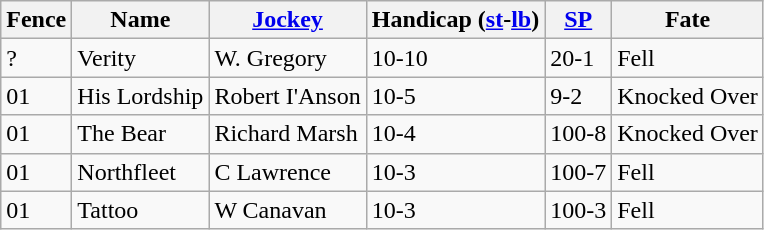<table class="wikitable sortable">
<tr>
<th>Fence</th>
<th>Name</th>
<th><a href='#'>Jockey</a></th>
<th>Handicap (<a href='#'>st</a>-<a href='#'>lb</a>)</th>
<th><a href='#'>SP</a></th>
<th>Fate</th>
</tr>
<tr>
<td>?</td>
<td>Verity</td>
<td>W. Gregory</td>
<td>10-10</td>
<td>20-1</td>
<td>Fell</td>
</tr>
<tr>
<td>01</td>
<td>His Lordship</td>
<td>Robert I'Anson</td>
<td>10-5</td>
<td>9-2</td>
<td>Knocked Over</td>
</tr>
<tr>
<td>01</td>
<td>The Bear</td>
<td>Richard Marsh</td>
<td>10-4</td>
<td>100-8</td>
<td>Knocked Over</td>
</tr>
<tr>
<td>01</td>
<td>Northfleet</td>
<td>C Lawrence</td>
<td>10-3</td>
<td>100-7</td>
<td>Fell</td>
</tr>
<tr>
<td>01</td>
<td>Tattoo</td>
<td>W Canavan</td>
<td>10-3</td>
<td>100-3</td>
<td>Fell</td>
</tr>
</table>
